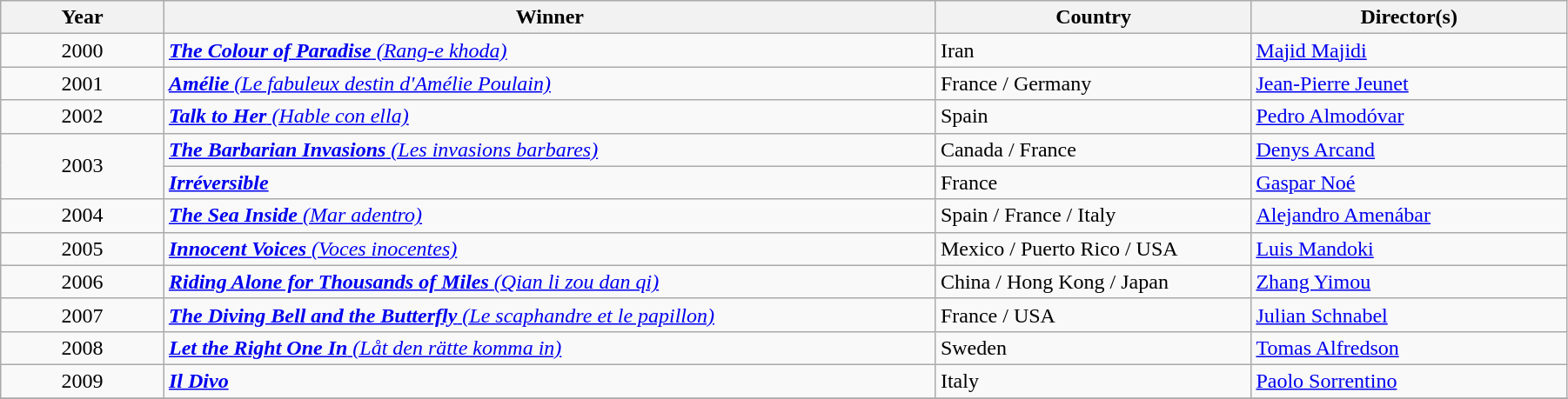<table class="wikitable" width="95%" cellpadding="5">
<tr>
<th width="100"><strong>Year</strong></th>
<th width="500"><strong>Winner</strong></th>
<th width="200"><strong>Country</strong></th>
<th width="200"><strong>Director(s)</strong></th>
</tr>
<tr>
<td style="text-align:center;">2000</td>
<td><em><a href='#'><strong>The Colour of Paradise</strong> (Rang-e khoda)</a></em></td>
<td>Iran</td>
<td><a href='#'>Majid Majidi</a></td>
</tr>
<tr>
<td style="text-align:center;">2001</td>
<td><em><a href='#'><strong>Amélie</strong> (Le fabuleux destin d'Amélie Poulain)</a></em></td>
<td>France / Germany</td>
<td><a href='#'>Jean-Pierre Jeunet</a></td>
</tr>
<tr>
<td style="text-align:center;">2002</td>
<td><em><a href='#'><strong>Talk to Her</strong> (Hable con ella)</a></em></td>
<td>Spain</td>
<td><a href='#'>Pedro Almodóvar</a></td>
</tr>
<tr>
<td rowspan="2" style="text-align:center;">2003</td>
<td><em><a href='#'><strong>The Barbarian Invasions</strong> (Les invasions barbares)</a></em></td>
<td>Canada / France</td>
<td><a href='#'>Denys Arcand</a></td>
</tr>
<tr>
<td><strong><em><a href='#'>Irréversible</a></em></strong></td>
<td>France</td>
<td><a href='#'>Gaspar Noé</a></td>
</tr>
<tr>
<td style="text-align:center;">2004</td>
<td><em><a href='#'><strong>The Sea Inside</strong> (Mar adentro)</a></em></td>
<td>Spain / France / Italy</td>
<td><a href='#'>Alejandro Amenábar</a></td>
</tr>
<tr>
<td style="text-align:center;">2005</td>
<td><em><a href='#'><strong>Innocent Voices</strong> (Voces inocentes)</a></em></td>
<td>Mexico / Puerto Rico / USA</td>
<td><a href='#'>Luis Mandoki</a></td>
</tr>
<tr>
<td style="text-align:center;">2006</td>
<td><em><a href='#'><strong>Riding Alone for Thousands of Miles</strong> (Qian li zou dan qi)</a></em></td>
<td>China / Hong Kong / Japan</td>
<td><a href='#'>Zhang Yimou</a></td>
</tr>
<tr>
<td style="text-align:center;">2007</td>
<td><em><a href='#'><strong>The Diving Bell and the Butterfly</strong> (Le scaphandre et le papillon)</a></em></td>
<td>France / USA</td>
<td><a href='#'>Julian Schnabel</a></td>
</tr>
<tr>
<td style="text-align:center;">2008</td>
<td><em><a href='#'><strong>Let the Right One In</strong> (Låt den rätte komma in)</a></em></td>
<td>Sweden</td>
<td><a href='#'>Tomas Alfredson</a></td>
</tr>
<tr>
<td style="text-align:center;">2009</td>
<td><strong><em><a href='#'>Il Divo</a></em></strong></td>
<td>Italy</td>
<td><a href='#'>Paolo Sorrentino</a></td>
</tr>
<tr>
</tr>
</table>
